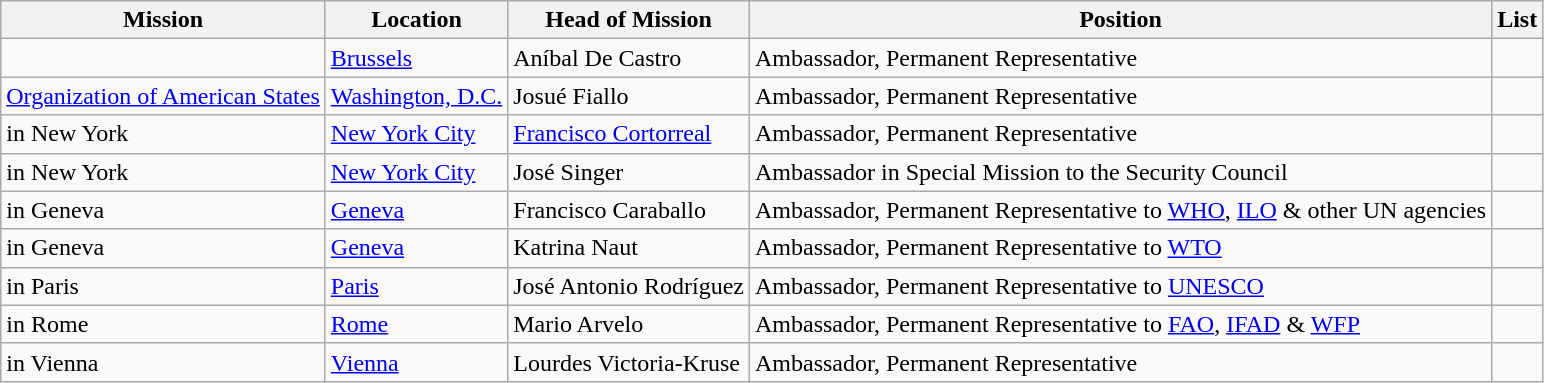<table class="wikitable">
<tr>
<th>Mission</th>
<th>Location</th>
<th>Head of Mission</th>
<th>Position</th>
<th>List</th>
</tr>
<tr>
<td></td>
<td><a href='#'>Brussels</a></td>
<td>Aníbal De Castro</td>
<td>Ambassador, Permanent Representative</td>
<td></td>
</tr>
<tr>
<td><a href='#'>Organization of American States</a></td>
<td><a href='#'>Washington, D.C.</a></td>
<td>Josué Fiallo</td>
<td>Ambassador, Permanent Representative</td>
<td></td>
</tr>
<tr>
<td> in New York</td>
<td><a href='#'>New York City</a></td>
<td><a href='#'>Francisco Cortorreal</a></td>
<td>Ambassador, Permanent Representative</td>
<td></td>
</tr>
<tr>
<td> in New York</td>
<td><a href='#'>New York City</a></td>
<td>José Singer</td>
<td>Ambassador in Special Mission to the Security Council</td>
<td></td>
</tr>
<tr>
<td> in Geneva</td>
<td><a href='#'>Geneva</a></td>
<td>Francisco Caraballo</td>
<td>Ambassador, Permanent Representative to <a href='#'>WHO</a>, <a href='#'>ILO</a> & other UN agencies</td>
<td></td>
</tr>
<tr>
<td> in Geneva</td>
<td><a href='#'>Geneva</a></td>
<td>Katrina Naut</td>
<td>Ambassador, Permanent Representative to <a href='#'>WTO</a></td>
<td></td>
</tr>
<tr>
<td> in Paris</td>
<td><a href='#'>Paris</a></td>
<td>José Antonio Rodríguez</td>
<td>Ambassador, Permanent Representative to <a href='#'>UNESCO</a></td>
<td></td>
</tr>
<tr>
<td> in Rome</td>
<td><a href='#'>Rome</a></td>
<td>Mario Arvelo</td>
<td>Ambassador, Permanent Representative to <a href='#'>FAO</a>, <a href='#'>IFAD</a> & <a href='#'>WFP</a></td>
<td></td>
</tr>
<tr>
<td> in Vienna</td>
<td><a href='#'>Vienna</a></td>
<td>Lourdes Victoria-Kruse</td>
<td>Ambassador, Permanent Representative</td>
<td></td>
</tr>
</table>
